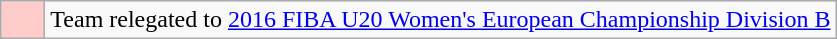<table class="wikitable">
<tr>
<td style="background: #ffcccc; width:22px;"></td>
<td>Team relegated to <a href='#'>2016 FIBA U20 Women's European Championship Division B</a></td>
</tr>
</table>
